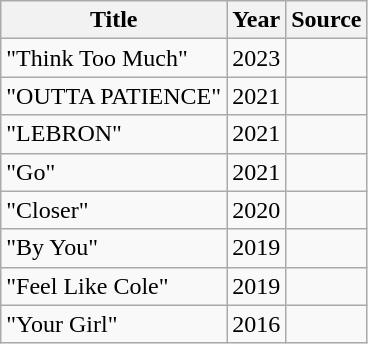<table class="wikitable">
<tr>
<th>Title</th>
<th>Year</th>
<th>Source</th>
</tr>
<tr>
<td>"Think Too Much"</td>
<td>2023</td>
<td></td>
</tr>
<tr>
<td>"OUTTA PATIENCE"</td>
<td>2021</td>
<td></td>
</tr>
<tr>
<td>"LEBRON"</td>
<td>2021</td>
<td></td>
</tr>
<tr>
<td>"Go"</td>
<td>2021</td>
<td></td>
</tr>
<tr>
<td>"Closer"</td>
<td>2020</td>
<td></td>
</tr>
<tr>
<td>"By You"</td>
<td>2019</td>
<td></td>
</tr>
<tr>
<td>"Feel Like Cole"</td>
<td>2019</td>
<td></td>
</tr>
<tr>
<td>"Your Girl"</td>
<td>2016</td>
<td></td>
</tr>
</table>
